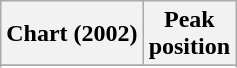<table class="wikitable sortable plainrowheaders" style="text-align:center">
<tr>
<th>Chart (2002)</th>
<th>Peak<br>position</th>
</tr>
<tr>
</tr>
<tr>
</tr>
<tr>
</tr>
</table>
